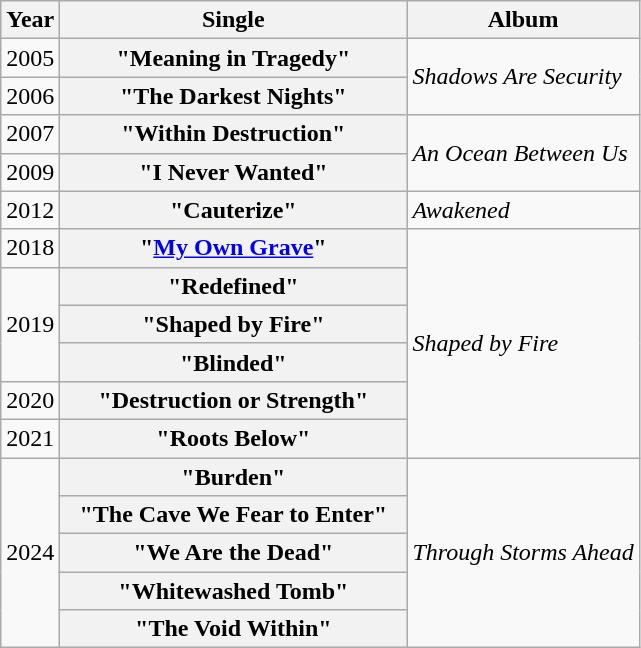<table class="wikitable plainrowheaders">
<tr>
<th>Year</th>
<th style="width:14em;">Single</th>
<th>Album</th>
</tr>
<tr>
<td>2005</td>
<th scope="row">"Meaning in Tragedy"</th>
<td rowspan="2"><em>Shadows Are Security</em></td>
</tr>
<tr>
<td>2006</td>
<th scope="row">"The Darkest Nights"</th>
</tr>
<tr>
<td>2007</td>
<th scope="row">"Within Destruction"</th>
<td rowspan="2"><em>An Ocean Between Us</em></td>
</tr>
<tr>
<td>2009</td>
<th scope="row">"I Never Wanted"</th>
</tr>
<tr>
<td>2012</td>
<th scope="row">"Cauterize"</th>
<td><em>Awakened</em></td>
</tr>
<tr>
<td>2018</td>
<th scope="row">"<a href='#'>My Own Grave</a>"</th>
<td rowspan="6"><em>Shaped by Fire</em></td>
</tr>
<tr>
<td rowspan="3">2019</td>
<th scope="row">"Redefined"</th>
</tr>
<tr>
<th scope="row">"Shaped by Fire"</th>
</tr>
<tr>
<th scope="row">"Blinded"</th>
</tr>
<tr>
<td>2020</td>
<th scope="row">"Destruction or Strength"</th>
</tr>
<tr>
<td>2021</td>
<th scope="row">"Roots Below"</th>
</tr>
<tr>
<td rowspan="5">2024</td>
<th scope="row">"Burden"</th>
<td rowspan="5"><em>Through Storms Ahead</em></td>
</tr>
<tr>
<th scope="row">"The Cave We Fear to Enter"</th>
</tr>
<tr>
<th scope="row">"We Are the Dead"<br></th>
</tr>
<tr>
<th scope="row">"Whitewashed Tomb"</th>
</tr>
<tr>
<th scope="row">"The Void Within"</th>
</tr>
</table>
